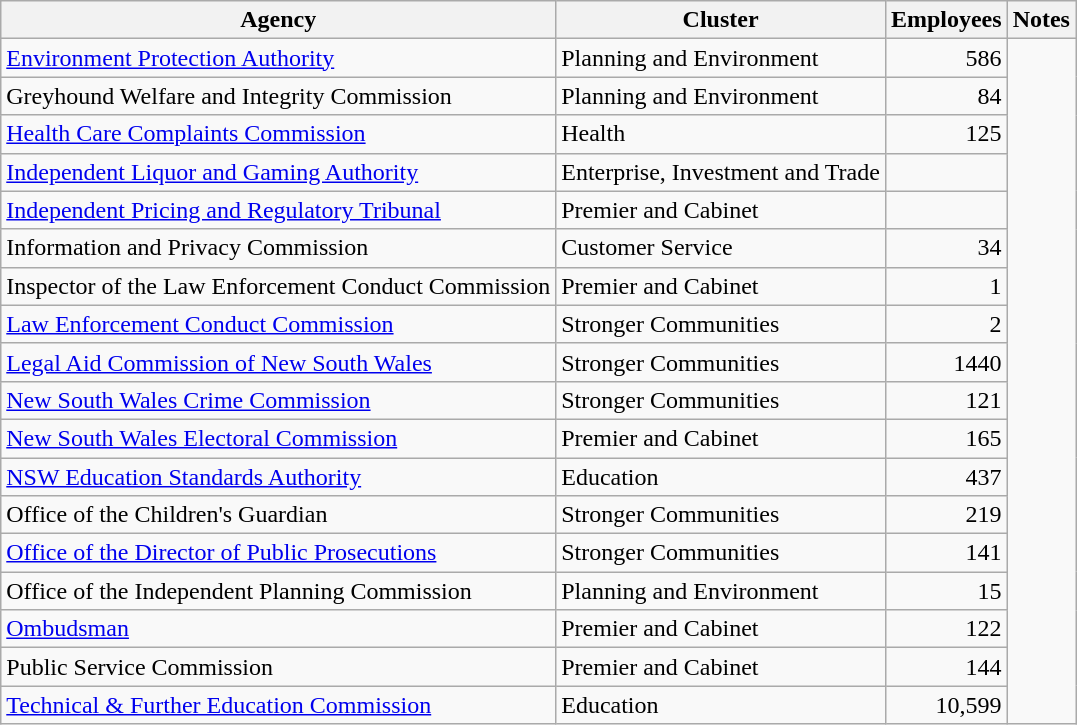<table class="wikitable sortable">
<tr>
<th>Agency</th>
<th>Cluster</th>
<th>Employees</th>
<th>Notes</th>
</tr>
<tr>
<td><a href='#'>Environment Protection Authority</a></td>
<td>Planning and Environment</td>
<td align=right>586</td>
</tr>
<tr>
<td>Greyhound Welfare and Integrity Commission</td>
<td>Planning and Environment</td>
<td align=right>84</td>
</tr>
<tr>
<td><a href='#'>Health Care Complaints Commission</a></td>
<td>Health</td>
<td align=right>125</td>
</tr>
<tr>
<td><a href='#'>Independent Liquor and Gaming Authority</a></td>
<td>Enterprise, Investment and Trade</td>
<td align=right></td>
</tr>
<tr>
<td><a href='#'>Independent Pricing and Regulatory Tribunal</a></td>
<td>Premier and Cabinet</td>
<td align=right></td>
</tr>
<tr>
<td>Information and Privacy Commission</td>
<td>Customer Service</td>
<td align=right>34</td>
</tr>
<tr>
<td>Inspector of the Law Enforcement Conduct Commission</td>
<td>Premier and Cabinet</td>
<td align=right>1</td>
</tr>
<tr>
<td><a href='#'>Law Enforcement Conduct Commission</a></td>
<td>Stronger Communities</td>
<td align=right>2</td>
</tr>
<tr>
<td><a href='#'>Legal Aid Commission of New South Wales</a></td>
<td>Stronger Communities</td>
<td align=right>1440</td>
</tr>
<tr>
<td><a href='#'>New South Wales Crime Commission</a></td>
<td>Stronger Communities</td>
<td align=right>121</td>
</tr>
<tr>
<td><a href='#'>New South Wales Electoral Commission</a></td>
<td>Premier and Cabinet</td>
<td align=right>165</td>
</tr>
<tr>
<td><a href='#'>NSW Education Standards Authority</a></td>
<td>Education</td>
<td align=right>437</td>
</tr>
<tr>
<td>Office of the Children's Guardian</td>
<td>Stronger Communities</td>
<td align=right>219</td>
</tr>
<tr>
<td><a href='#'>Office of the Director of Public Prosecutions</a></td>
<td>Stronger Communities</td>
<td align=right>141</td>
</tr>
<tr>
<td>Office of the Independent Planning Commission</td>
<td>Planning and Environment</td>
<td align=right>15</td>
</tr>
<tr>
<td><a href='#'>Ombudsman</a></td>
<td>Premier and Cabinet</td>
<td align=right>122</td>
</tr>
<tr>
<td>Public Service Commission</td>
<td>Premier and Cabinet</td>
<td align=right>144</td>
</tr>
<tr>
<td><a href='#'>Technical & Further Education Commission</a></td>
<td>Education</td>
<td align=right>10,599</td>
</tr>
</table>
